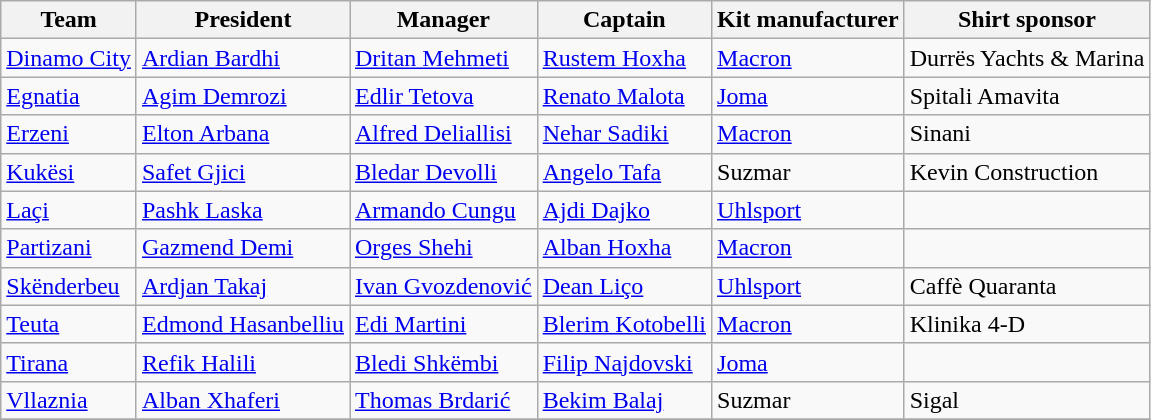<table class="wikitable sortable" style="text-align: left;">
<tr>
<th>Team</th>
<th>President</th>
<th>Manager</th>
<th>Captain</th>
<th>Kit manufacturer</th>
<th>Shirt sponsor</th>
</tr>
<tr>
<td><a href='#'>Dinamo City</a></td>
<td> <a href='#'>Ardian Bardhi</a></td>
<td> <a href='#'>Dritan Mehmeti</a></td>
<td> <a href='#'>Rustem Hoxha</a></td>
<td><a href='#'>Macron</a></td>
<td>Durrës Yachts & Marina</td>
</tr>
<tr>
<td><a href='#'>Egnatia</a></td>
<td> <a href='#'>Agim Demrozi</a></td>
<td> <a href='#'>Edlir Tetova</a></td>
<td> <a href='#'>Renato Malota</a></td>
<td><a href='#'>Joma</a></td>
<td>Spitali Amavita</td>
</tr>
<tr>
<td><a href='#'>Erzeni</a></td>
<td> <a href='#'>Elton Arbana</a></td>
<td> <a href='#'>Alfred Deliallisi</a></td>
<td> <a href='#'>Nehar Sadiki</a></td>
<td><a href='#'>Macron</a></td>
<td>Sinani</td>
</tr>
<tr>
<td><a href='#'>Kukësi</a></td>
<td> <a href='#'>Safet Gjici</a></td>
<td> <a href='#'>Bledar Devolli</a></td>
<td> <a href='#'>Angelo Tafa</a></td>
<td>Suzmar</td>
<td>Kevin Construction</td>
</tr>
<tr>
<td><a href='#'>Laçi</a></td>
<td> <a href='#'>Pashk Laska</a></td>
<td> <a href='#'>Armando Cungu</a></td>
<td> <a href='#'>Ajdi Dajko</a></td>
<td><a href='#'>Uhlsport</a></td>
<td></td>
</tr>
<tr>
<td><a href='#'>Partizani</a></td>
<td> <a href='#'>Gazmend Demi</a></td>
<td> <a href='#'>Orges Shehi</a></td>
<td> <a href='#'>Alban Hoxha</a></td>
<td><a href='#'>Macron</a></td>
<td></td>
</tr>
<tr>
<td><a href='#'>Skënderbeu</a></td>
<td> <a href='#'>Ardjan Takaj</a></td>
<td> <a href='#'>Ivan Gvozdenović</a></td>
<td> <a href='#'>Dean Liço</a></td>
<td><a href='#'>Uhlsport</a></td>
<td>Caffè Quaranta</td>
</tr>
<tr>
<td><a href='#'>Teuta</a></td>
<td> <a href='#'>Edmond Hasanbelliu</a></td>
<td> <a href='#'>Edi Martini</a></td>
<td> <a href='#'>Blerim Kotobelli</a></td>
<td><a href='#'>Macron</a></td>
<td>Klinika 4-D</td>
</tr>
<tr>
<td><a href='#'>Tirana</a></td>
<td> <a href='#'>Refik Halili</a></td>
<td> <a href='#'>Bledi Shkëmbi</a></td>
<td> <a href='#'>Filip Najdovski</a></td>
<td><a href='#'>Joma</a></td>
<td></td>
</tr>
<tr>
<td><a href='#'>Vllaznia</a></td>
<td> <a href='#'>Alban Xhaferi</a></td>
<td> <a href='#'>Thomas Brdarić</a></td>
<td> <a href='#'>Bekim Balaj</a></td>
<td>Suzmar</td>
<td>Sigal</td>
</tr>
<tr>
</tr>
</table>
